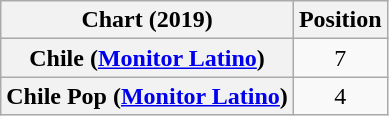<table class="wikitable plainrowheaders" style="text-align:center">
<tr>
<th scope="col">Chart (2019)</th>
<th scope="col">Position</th>
</tr>
<tr>
<th scope="row">Chile (<a href='#'>Monitor Latino</a>)</th>
<td>7</td>
</tr>
<tr>
<th scope="row">Chile Pop (<a href='#'>Monitor Latino</a>)</th>
<td>4</td>
</tr>
</table>
